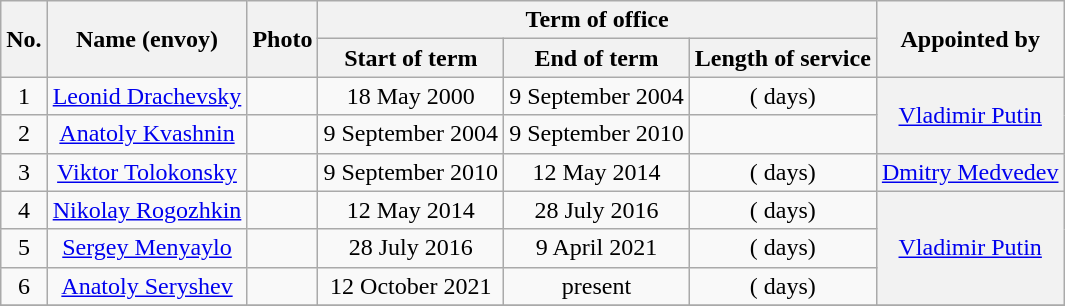<table class="wikitable" style="text-align:center">
<tr>
<th rowspan="2">No.</th>
<th rowspan="2">Name (envoy)</th>
<th rowspan="2">Photo</th>
<th colspan="3">Term of office</th>
<th rowspan="2">Appointed by</th>
</tr>
<tr>
<th>Start of term</th>
<th>End of term</th>
<th>Length of service</th>
</tr>
<tr>
<td>1</td>
<td><a href='#'>Leonid Drachevsky</a></td>
<td></td>
<td>18 May 2000</td>
<td>9 September 2004</td>
<td> ( days)</td>
<th style="font-weight:normal" rowspan=2><a href='#'>Vladimir Putin</a></th>
</tr>
<tr>
<td>2</td>
<td><a href='#'>Anatoly Kvashnin</a></td>
<td></td>
<td>9 September 2004</td>
<td>9 September 2010</td>
<td></td>
</tr>
<tr>
<td>3</td>
<td><a href='#'>Viktor Tolokonsky</a></td>
<td></td>
<td>9 September 2010</td>
<td>12 May 2014</td>
<td> ( days)</td>
<th style="font-weight:normal"><a href='#'>Dmitry Medvedev</a></th>
</tr>
<tr>
<td>4</td>
<td><a href='#'>Nikolay Rogozhkin</a></td>
<td></td>
<td>12 May 2014</td>
<td>28 July 2016</td>
<td> ( days)</td>
<th style="font-weight:normal" rowspan=3><a href='#'>Vladimir Putin</a></th>
</tr>
<tr>
<td>5</td>
<td><a href='#'>Sergey Menyaylo</a></td>
<td></td>
<td>28 July 2016</td>
<td>9 April 2021</td>
<td> ( days)</td>
</tr>
<tr>
<td>6</td>
<td><a href='#'>Anatoly Seryshev</a></td>
<td></td>
<td>12 October 2021</td>
<td>present</td>
<td> ( days)</td>
</tr>
<tr>
</tr>
</table>
